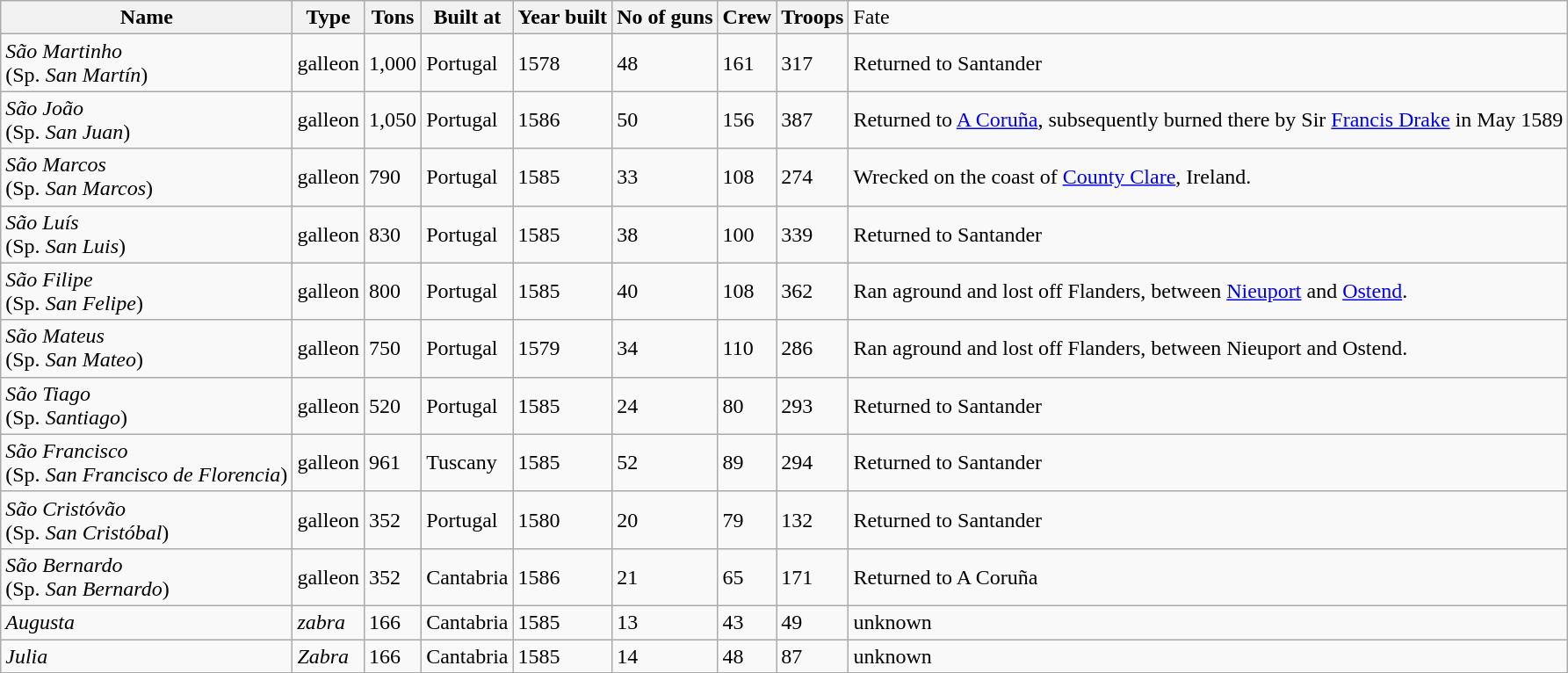<table class="wikitable sortable">
<tr>
<th>Name</th>
<th>Type</th>
<th>Tons</th>
<th>Built at</th>
<th>Year built</th>
<th>No of guns</th>
<th>Crew</th>
<th>Troops</th>
<td>Fate</td>
</tr>
<tr>
<td><em>São Martinho</em><br>(Sp. <em>San Martín</em>)</td>
<td>galleon</td>
<td alight="right">1,000</td>
<td>Portugal</td>
<td>1578</td>
<td alight="right">48</td>
<td alight="right">161</td>
<td alight="right">317</td>
<td>Returned to Santander</td>
</tr>
<tr>
<td><em>São João</em><br>(Sp. <em>San Juan</em>)</td>
<td>galleon</td>
<td alight="right">1,050</td>
<td>Portugal</td>
<td>1586</td>
<td alight="right">50</td>
<td alight="right">156</td>
<td alight="right">387</td>
<td>Returned to <a href='#'>A Coruña</a>, subsequently burned there by Sir <a href='#'>Francis Drake</a> in May 1589</td>
</tr>
<tr>
<td><em>São Marcos</em><br>(Sp. <em>San Marcos</em>)</td>
<td>galleon</td>
<td alight="right">790</td>
<td>Portugal</td>
<td>1585</td>
<td alight="right">33</td>
<td alight="right">108</td>
<td alight="right">274</td>
<td>Wrecked on the coast of <a href='#'>County Clare</a>, Ireland.</td>
</tr>
<tr>
<td><em>São Luís</em><br>(Sp. <em>San Luis</em>)</td>
<td>galleon</td>
<td alight="right">830</td>
<td>Portugal</td>
<td>1585</td>
<td alight="right">38</td>
<td alight="right">100</td>
<td alight="right">339</td>
<td>Returned to Santander</td>
</tr>
<tr>
<td><em>São Filipe</em><br>(Sp. <em>San Felipe</em>)</td>
<td>galleon</td>
<td alight="right">800</td>
<td>Portugal</td>
<td>1585</td>
<td alight="right">40</td>
<td alight="right">108</td>
<td alight="right">362</td>
<td>Ran aground and lost off Flanders, between <a href='#'>Nieuport</a> and <a href='#'>Ostend</a>.</td>
</tr>
<tr>
<td><em>São Mateus</em><br>(Sp. <em>San Mateo</em>)</td>
<td>galleon</td>
<td alight="right">750</td>
<td>Portugal</td>
<td>1579</td>
<td alight="right">34</td>
<td alight="right">110</td>
<td alight="right">286</td>
<td>Ran aground and lost off Flanders, between Nieuport and Ostend.</td>
</tr>
<tr>
<td><em>São Tiago</em><br>(Sp. <em>Santiago</em>)</td>
<td>galleon</td>
<td alight="right">520</td>
<td>Portugal</td>
<td>1585</td>
<td alight="right">24</td>
<td alight="right">80</td>
<td alight="right">293</td>
<td>Returned to Santander</td>
</tr>
<tr>
<td><em>São Francisco</em><br>(Sp. <em>San Francisco de Florencia</em>)</td>
<td>galleon</td>
<td alight="right">961</td>
<td>Tuscany</td>
<td>1585</td>
<td alight="right">52</td>
<td alight="right">89</td>
<td alight="right">294</td>
<td>Returned to Santander</td>
</tr>
<tr>
<td><em>São Cristóvão</em><br>(Sp. <em>San Cristóbal</em>)</td>
<td>galleon</td>
<td alight="right">352</td>
<td>Portugal</td>
<td>1580</td>
<td alight="right">20</td>
<td alight="right">79</td>
<td alight="right">132</td>
<td>Returned to Santander</td>
</tr>
<tr>
<td><em>São Bernardo</em><br>(Sp. <em>San Bernardo</em>)</td>
<td>galleon</td>
<td alight="right">352</td>
<td>Cantabria</td>
<td>1586</td>
<td alight="right">21</td>
<td alight="right">65</td>
<td alight="right">171</td>
<td>Returned to A Coruña</td>
</tr>
<tr>
<td><em>Augusta</em></td>
<td><em>zabra</em></td>
<td alight="right">166</td>
<td>Cantabria</td>
<td>1585</td>
<td alight="right">13</td>
<td alight="right">43</td>
<td alight="right">49</td>
<td>unknown</td>
</tr>
<tr>
<td><em>Julia</em></td>
<td><em>Zabra</em></td>
<td alight="right">166</td>
<td>Cantabria</td>
<td>1585</td>
<td alight="right">14</td>
<td alight="right">48</td>
<td alight="right">87</td>
<td>unknown</td>
</tr>
</table>
